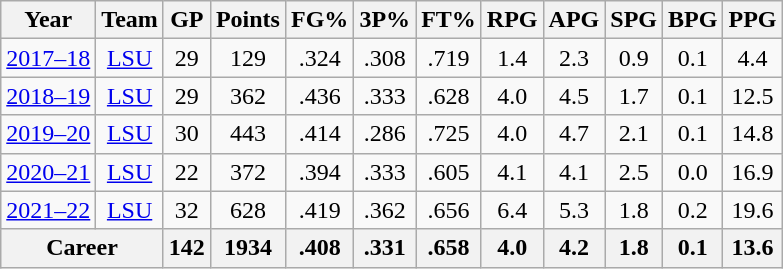<table class="wikitable"; style="text-align:center";>
<tr>
<th>Year</th>
<th>Team</th>
<th>GP</th>
<th>Points</th>
<th>FG%</th>
<th>3P%</th>
<th>FT%</th>
<th>RPG</th>
<th>APG</th>
<th>SPG</th>
<th>BPG</th>
<th>PPG</th>
</tr>
<tr>
<td><a href='#'>2017–18</a></td>
<td><a href='#'>LSU</a></td>
<td>29</td>
<td>129</td>
<td>.324</td>
<td>.308</td>
<td>.719</td>
<td>1.4</td>
<td>2.3</td>
<td>0.9</td>
<td>0.1</td>
<td>4.4</td>
</tr>
<tr>
<td><a href='#'>2018–19</a></td>
<td><a href='#'>LSU</a></td>
<td>29</td>
<td>362</td>
<td>.436</td>
<td>.333</td>
<td>.628</td>
<td>4.0</td>
<td>4.5</td>
<td>1.7</td>
<td>0.1</td>
<td>12.5</td>
</tr>
<tr>
<td><a href='#'>2019–20</a></td>
<td><a href='#'>LSU</a></td>
<td>30</td>
<td>443</td>
<td>.414</td>
<td>.286</td>
<td>.725</td>
<td>4.0</td>
<td>4.7</td>
<td>2.1</td>
<td>0.1</td>
<td>14.8</td>
</tr>
<tr>
<td><a href='#'>2020–21</a></td>
<td><a href='#'>LSU</a></td>
<td>22</td>
<td>372</td>
<td>.394</td>
<td>.333</td>
<td>.605</td>
<td>4.1</td>
<td>4.1</td>
<td>2.5</td>
<td>0.0</td>
<td>16.9</td>
</tr>
<tr>
<td><a href='#'>2021–22</a></td>
<td><a href='#'>LSU</a></td>
<td>32</td>
<td>628</td>
<td>.419</td>
<td>.362</td>
<td>.656</td>
<td>6.4</td>
<td>5.3</td>
<td>1.8</td>
<td>0.2</td>
<td>19.6</td>
</tr>
<tr>
<th colspan=2; align=center>Career</th>
<th>142</th>
<th>1934</th>
<th>.408</th>
<th>.331</th>
<th>.658</th>
<th>4.0</th>
<th>4.2</th>
<th>1.8</th>
<th>0.1</th>
<th>13.6</th>
</tr>
</table>
